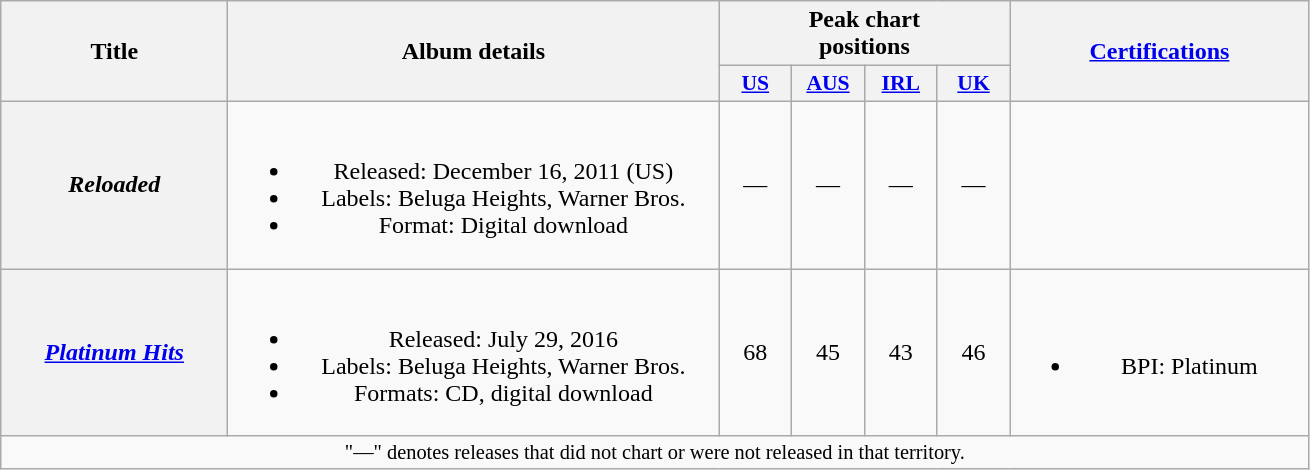<table class="wikitable plainrowheaders" style="text-align:center;">
<tr>
<th scope="col" rowspan="2" style="width:9em;">Title</th>
<th scope="col" rowspan="2" style="width:20em;">Album details</th>
<th scope="col" colspan="4">Peak chart<br>positions</th>
<th scope="col" rowspan="2" style="width:12em;"><a href='#'>Certifications</a></th>
</tr>
<tr>
<th scope="col" style="width:2.9em;font-size:90%;"><a href='#'>US</a><br></th>
<th scope="col" style="width:2.9em;font-size:90%;"><a href='#'>AUS</a><br></th>
<th scope="col" style="width:2.9em;font-size:90%;"><a href='#'>IRL</a><br></th>
<th scope="col" style="width:2.9em;font-size:90%;"><a href='#'>UK</a><br></th>
</tr>
<tr>
<th scope="row"><em>Reloaded</em></th>
<td><br><ul><li>Released: December 16, 2011 <span>(US)</span></li><li>Labels: Beluga Heights, Warner Bros.</li><li>Format: Digital download</li></ul></td>
<td>—</td>
<td>—</td>
<td>—</td>
<td>—</td>
<td></td>
</tr>
<tr>
<th scope="row"><em><a href='#'>Platinum Hits</a></em></th>
<td><br><ul><li>Released: July 29, 2016</li><li>Labels: Beluga Heights, Warner Bros.</li><li>Formats: CD, digital download</li></ul></td>
<td>68</td>
<td>45</td>
<td>43</td>
<td>46</td>
<td><br><ul><li>BPI: Platinum</li></ul></td>
</tr>
<tr>
<td colspan="7" style="font-size:85%">"—" denotes releases that did not chart or were not released in that territory.</td>
</tr>
</table>
